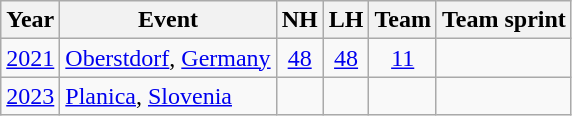<table class="wikitable sortable" style="text-align:center;">
<tr>
<th>Year</th>
<th>Event</th>
<th>NH</th>
<th>LH</th>
<th>Team</th>
<th>Team sprint</th>
</tr>
<tr>
<td><a href='#'>2021</a></td>
<td style="text-align:left;"> <a href='#'>Oberstdorf</a>, <a href='#'>Germany</a></td>
<td><a href='#'>48</a></td>
<td><a href='#'>48</a></td>
<td><a href='#'>11</a></td>
<td></td>
</tr>
<tr>
<td><a href='#'>2023</a></td>
<td style="text-align:left;"> <a href='#'>Planica</a>, <a href='#'>Slovenia</a></td>
<td></td>
<td></td>
<td></td>
<td></td>
</tr>
</table>
